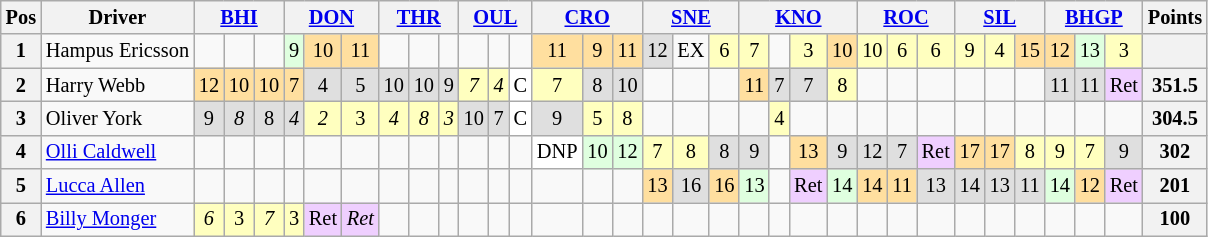<table class="wikitable" style="font-size: 85%; text-align: center">
<tr>
<th>Pos</th>
<th>Driver</th>
<th colspan=3><a href='#'>BHI</a></th>
<th colspan=3><a href='#'>DON</a> </th>
<th colspan=3><a href='#'>THR</a></th>
<th colspan=3><a href='#'>OUL</a>  </th>
<th colspan=3><a href='#'>CRO</a></th>
<th colspan=3><a href='#'>SNE</a></th>
<th colspan=4><a href='#'>KNO</a></th>
<th colspan=3><a href='#'>ROC</a></th>
<th colspan=3><a href='#'>SIL</a></th>
<th colspan=3><a href='#'>BHGP</a></th>
<th>Points</th>
</tr>
<tr>
<th>1</th>
<td style="text-align:left" nowrap> Hampus Ericsson</td>
<td></td>
<td></td>
<td></td>
<td style="background:#dfffdf">9</td>
<td style="background:#ffdf9f">10</td>
<td style="background:#ffdf9f">11</td>
<td></td>
<td></td>
<td></td>
<td></td>
<td></td>
<td></td>
<td style="background:#ffdf9f">11</td>
<td style="background:#ffdf9f">9</td>
<td style="background:#ffdf9f">11</td>
<td style="background:#dfdfdf">12</td>
<td>EX</td>
<td style="background:#ffffbf">6</td>
<td style="background:#ffffbf">7</td>
<td></td>
<td style="background:#ffffbf">3</td>
<td style="background:#ffdf9f">10</td>
<td style="background:#ffffbf">10</td>
<td style="background:#ffffbf">6</td>
<td style="background:#ffffbf">6</td>
<td style="background:#ffffbf">9</td>
<td style="background:#ffffbf">4</td>
<td style="background:#ffdf9f">15</td>
<td style="background:#ffdf9f">12</td>
<td style="background:#dfffdf">13</td>
<td style="background:#ffffbf">3</td>
<th></th>
</tr>
<tr>
<th>2</th>
<td style="text-align:left"> Harry Webb</td>
<td style="background:#ffdf9f">12</td>
<td style="background:#ffdf9f">10</td>
<td style="background:#ffdf9f">10</td>
<td style="background:#ffdf9f">7</td>
<td style="background:#dfdfdf">4</td>
<td style="background:#dfdfdf">5</td>
<td style="background:#dfdfdf">10</td>
<td style="background:#dfdfdf">10</td>
<td style="background:#dfdfdf">9</td>
<td style="background:#ffffbf"><em>7</em></td>
<td style="background:#ffffbf"><em>4</em></td>
<td style="background:#ffffff">C</td>
<td style="background:#ffffbf">7</td>
<td style="background:#dfdfdf">8</td>
<td style="background:#dfdfdf">10</td>
<td></td>
<td></td>
<td></td>
<td style="background:#ffdf9f">11</td>
<td style="background:#dfdfdf">7</td>
<td style="background:#dfdfdf">7</td>
<td style="background:#ffffbf">8</td>
<td></td>
<td></td>
<td></td>
<td></td>
<td></td>
<td></td>
<td style="background:#dfdfdf">11</td>
<td style="background:#dfdfdf">11</td>
<td style="background:#efcfff">Ret</td>
<th>351.5</th>
</tr>
<tr>
<th>3</th>
<td style="text-align:left"> Oliver York</td>
<td style="background:#dfdfdf">9</td>
<td style="background:#dfdfdf"><em>8</em></td>
<td style="background:#dfdfdf">8</td>
<td style="background:#dfdfdf"><em>4</em></td>
<td style="background:#ffffbf"><em>2</em></td>
<td style="background:#ffffbf">3</td>
<td style="background:#ffffbf"><em>4</em></td>
<td style="background:#ffffbf"><em>8</em></td>
<td style="background:#ffffbf"><em>3</em></td>
<td style="background:#dfdfdf">10</td>
<td style="background:#dfdfdf">7</td>
<td style="background:#ffffff">C</td>
<td style="background:#dfdfdf">9</td>
<td style="background:#ffffbf">5</td>
<td style="background:#ffffbf">8</td>
<td></td>
<td></td>
<td></td>
<td></td>
<td style="background:#ffffbf">4</td>
<td></td>
<td></td>
<td></td>
<td></td>
<td></td>
<td></td>
<td></td>
<td></td>
<td></td>
<td></td>
<td></td>
<th>304.5</th>
</tr>
<tr>
<th>4</th>
<td style="text-align:left"> <a href='#'>Olli Caldwell</a></td>
<td></td>
<td></td>
<td></td>
<td></td>
<td></td>
<td></td>
<td></td>
<td></td>
<td></td>
<td></td>
<td></td>
<td></td>
<td style="background:#ffffff">DNP</td>
<td style="background:#dfffdf">10</td>
<td style="background:#dfffdf">12</td>
<td style="background:#ffffbf">7</td>
<td style="background:#ffffbf">8</td>
<td style="background:#dfdfdf">8</td>
<td style="background:#dfdfdf">9</td>
<td></td>
<td style="background:#ffdf9f">13</td>
<td style="background:#dfdfdf">9</td>
<td style="background:#dfdfdf">12</td>
<td style="background:#dfdfdf">7</td>
<td style="background:#efcfff">Ret</td>
<td style="background:#ffdf9f">17</td>
<td style="background:#ffdf9f">17</td>
<td style="background:#ffffbf">8</td>
<td style="background:#ffffbf">9</td>
<td style="background:#ffffbf">7</td>
<td style="background:#dfdfdf">9</td>
<th>302</th>
</tr>
<tr>
<th>5</th>
<td style="text-align:left"> <a href='#'>Lucca Allen</a></td>
<td></td>
<td></td>
<td></td>
<td></td>
<td></td>
<td></td>
<td></td>
<td></td>
<td></td>
<td></td>
<td></td>
<td></td>
<td></td>
<td></td>
<td></td>
<td style="background:#ffdf9f">13</td>
<td style="background:#dfdfdf">16</td>
<td style="background:#ffdf9f">16</td>
<td style="background:#dfffdf">13</td>
<td></td>
<td style="background:#efcfff">Ret</td>
<td style="background:#dfffdf">14</td>
<td style="background:#ffdf9f">14</td>
<td style="background:#ffdf9f">11</td>
<td style="background:#dfdfdf">13</td>
<td style="background:#dfdfdf">14</td>
<td style="background:#dfdfdf">13</td>
<td style="background:#dfdfdf">11</td>
<td style="background:#dfffdf">14</td>
<td style="background:#ffdf9f">12</td>
<td style="background:#efcfff">Ret</td>
<th>201</th>
</tr>
<tr>
<th>6</th>
<td style="text-align:left"> <a href='#'>Billy Monger</a></td>
<td style="background:#ffffbf"><em>6</em></td>
<td style="background:#ffffbf">3</td>
<td style="background:#ffffbf"><em>7</em></td>
<td style="background:#ffffbf">3</td>
<td style="background:#efcfff">Ret</td>
<td style="background:#efcfff"><em>Ret</em></td>
<td></td>
<td></td>
<td></td>
<td></td>
<td></td>
<td></td>
<td></td>
<td></td>
<td></td>
<td></td>
<td></td>
<td></td>
<td></td>
<td></td>
<td></td>
<td></td>
<td></td>
<td></td>
<td></td>
<td></td>
<td></td>
<td></td>
<td></td>
<td></td>
<td></td>
<th>100</th>
</tr>
</table>
